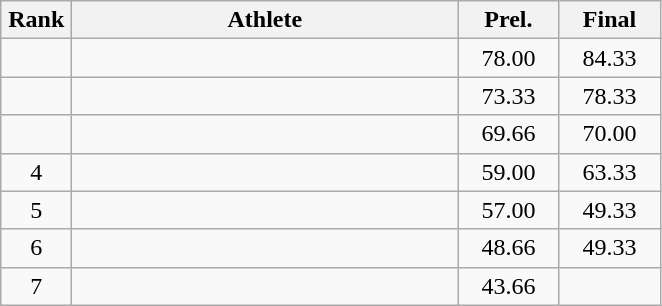<table class=wikitable style="text-align:center">
<tr>
<th width=40>Rank</th>
<th width=250>Athlete</th>
<th width=60>Prel.</th>
<th width=60>Final</th>
</tr>
<tr>
<td></td>
<td align=left></td>
<td>78.00</td>
<td>84.33</td>
</tr>
<tr>
<td></td>
<td align=left></td>
<td>73.33</td>
<td>78.33</td>
</tr>
<tr>
<td></td>
<td align=left></td>
<td>69.66</td>
<td>70.00</td>
</tr>
<tr>
<td>4</td>
<td align=left></td>
<td>59.00</td>
<td>63.33</td>
</tr>
<tr>
<td>5</td>
<td align=left></td>
<td>57.00</td>
<td>49.33</td>
</tr>
<tr>
<td>6</td>
<td align=left></td>
<td>48.66</td>
<td>49.33</td>
</tr>
<tr>
<td>7</td>
<td align=left></td>
<td>43.66</td>
<td></td>
</tr>
</table>
